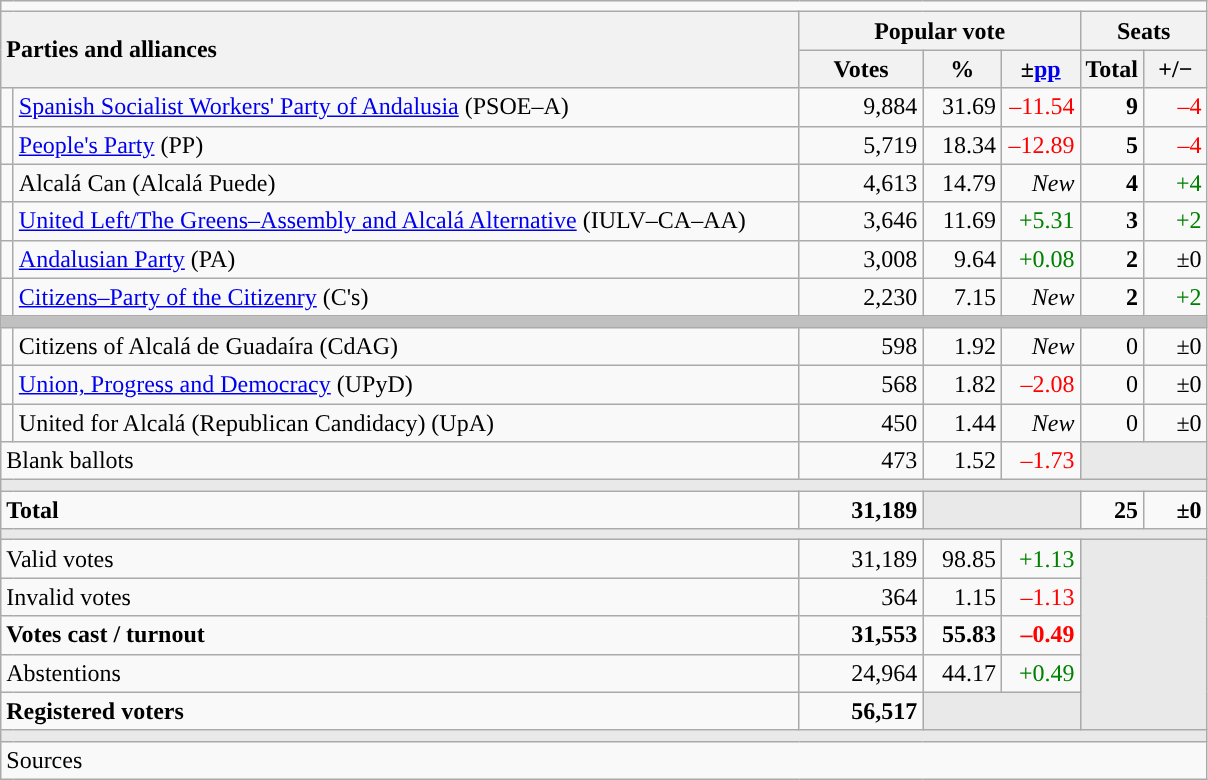<table class="wikitable" style="text-align:right;">
<tr>
<td colspan="7"></td>
</tr>
<tr>
<th style="text-align:left;" rowspan="2" colspan="2" width="525">Parties and alliances</th>
<th colspan="3">Popular vote</th>
<th colspan="2">Seats</th>
</tr>
<tr>
<th width="75">Votes</th>
<th width="45">%</th>
<th width="45">±<a href='#'>pp</a></th>
<th width="35">Total</th>
<th width="35">+/−</th>
</tr>
<tr>
<td width="1" style="color:inherit;background:"></td>
<td align="left"><a href='#'>Spanish Socialist Workers' Party of Andalusia</a> (PSOE–A)</td>
<td>9,884</td>
<td>31.69</td>
<td style="color:red;">–11.54</td>
<td><strong>9</strong></td>
<td style="color:red;">–4</td>
</tr>
<tr>
<td style="color:inherit;background:"></td>
<td align="left"><a href='#'>People's Party</a> (PP)</td>
<td>5,719</td>
<td>18.34</td>
<td style="color:red;">–12.89</td>
<td><strong>5</strong></td>
<td style="color:red;">–4</td>
</tr>
<tr>
<td style="color:inherit;background:"></td>
<td align="left">Alcalá Can (Alcalá Puede)</td>
<td>4,613</td>
<td>14.79</td>
<td><em>New</em></td>
<td><strong>4</strong></td>
<td style="color:green;">+4</td>
</tr>
<tr>
<td style="color:inherit;background:"></td>
<td align="left"><a href='#'>United Left/The Greens–Assembly and Alcalá Alternative</a> (IULV–CA–AA)</td>
<td>3,646</td>
<td>11.69</td>
<td style="color:green;">+5.31</td>
<td><strong>3</strong></td>
<td style="color:green;">+2</td>
</tr>
<tr>
<td style="color:inherit;background:"></td>
<td align="left"><a href='#'>Andalusian Party</a> (PA)</td>
<td>3,008</td>
<td>9.64</td>
<td style="color:green;">+0.08</td>
<td><strong>2</strong></td>
<td>±0</td>
</tr>
<tr>
<td style="color:inherit;background:"></td>
<td align="left"><a href='#'>Citizens–Party of the Citizenry</a> (C's)</td>
<td>2,230</td>
<td>7.15</td>
<td><em>New</em></td>
<td><strong>2</strong></td>
<td style="color:green;">+2</td>
</tr>
<tr>
<td colspan="7" bgcolor="#C0C0C0"></td>
</tr>
<tr>
<td style="color:inherit;background:"></td>
<td align="left">Citizens of Alcalá de Guadaíra (CdAG)</td>
<td>598</td>
<td>1.92</td>
<td><em>New</em></td>
<td>0</td>
<td>±0</td>
</tr>
<tr>
<td style="color:inherit;background:"></td>
<td align="left"><a href='#'>Union, Progress and Democracy</a> (UPyD)</td>
<td>568</td>
<td>1.82</td>
<td style="color:red;">–2.08</td>
<td>0</td>
<td>±0</td>
</tr>
<tr>
<td style="color:inherit;background:"></td>
<td align="left">United for Alcalá (Republican Candidacy) (UpA)</td>
<td>450</td>
<td>1.44</td>
<td><em>New</em></td>
<td>0</td>
<td>±0</td>
</tr>
<tr>
<td align="left" colspan="2">Blank ballots</td>
<td>473</td>
<td>1.52</td>
<td style="color:red;">–1.73</td>
<td bgcolor="#E9E9E9" colspan="2"></td>
</tr>
<tr>
<td colspan="7" bgcolor="#E9E9E9"></td>
</tr>
<tr style="font-weight:bold;">
<td align="left" colspan="2">Total</td>
<td>31,189</td>
<td bgcolor="#E9E9E9" colspan="2"></td>
<td>25</td>
<td>±0</td>
</tr>
<tr>
<td colspan="7" bgcolor="#E9E9E9"></td>
</tr>
<tr>
<td align="left" colspan="2">Valid votes</td>
<td>31,189</td>
<td>98.85</td>
<td style="color:green;">+1.13</td>
<td bgcolor="#E9E9E9" colspan="2" rowspan="5"></td>
</tr>
<tr>
<td align="left" colspan="2">Invalid votes</td>
<td>364</td>
<td>1.15</td>
<td style="color:red;">–1.13</td>
</tr>
<tr style="font-weight:bold;">
<td align="left" colspan="2">Votes cast / turnout</td>
<td>31,553</td>
<td>55.83</td>
<td style="color:red;">–0.49</td>
</tr>
<tr>
<td align="left" colspan="2">Abstentions</td>
<td>24,964</td>
<td>44.17</td>
<td style="color:green;">+0.49</td>
</tr>
<tr style="font-weight:bold;">
<td align="left" colspan="2">Registered voters</td>
<td>56,517</td>
<td bgcolor="#E9E9E9" colspan="2"></td>
</tr>
<tr>
<td colspan="7" bgcolor="#E9E9E9"></td>
</tr>
<tr>
<td align="left" colspan="7">Sources</td>
</tr>
</table>
